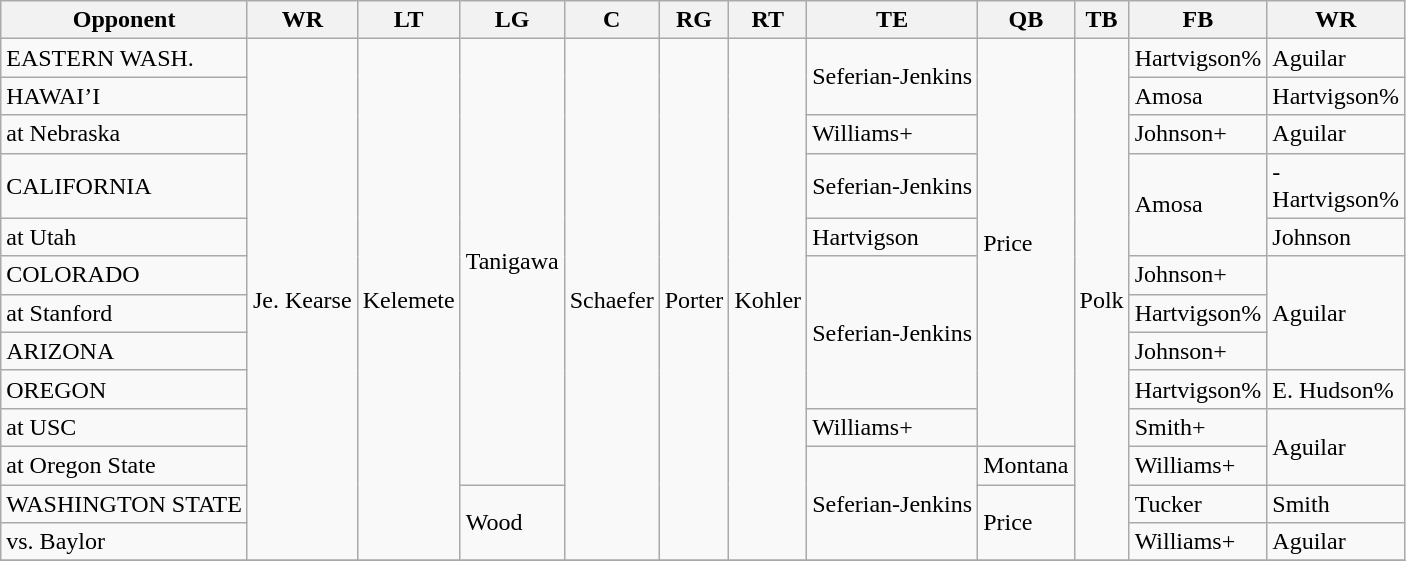<table class="wikitable">
<tr>
<th>Opponent</th>
<th>WR</th>
<th>LT</th>
<th>LG</th>
<th>C</th>
<th>RG</th>
<th>RT</th>
<th>TE</th>
<th>QB</th>
<th>TB</th>
<th>FB</th>
<th>WR</th>
</tr>
<tr>
<td>EASTERN WASH.</td>
<td rowspan="13">Je. Kearse</td>
<td rowspan="13">Kelemete</td>
<td rowspan="11">Tanigawa</td>
<td rowspan="13">Schaefer</td>
<td rowspan="13">Porter</td>
<td rowspan="13">Kohler</td>
<td rowspan="2">Seferian-Jenkins</td>
<td rowspan="10">Price</td>
<td rowspan="13">Polk</td>
<td>Hartvigson%</td>
<td>Aguilar</td>
</tr>
<tr>
<td>HAWAI’I</td>
<td>Amosa</td>
<td>Hartvigson%</td>
</tr>
<tr>
<td>at Nebraska</td>
<td>Williams+</td>
<td>Johnson+</td>
<td>Aguilar</td>
</tr>
<tr>
<td>CALIFORNIA</td>
<td>Seferian-Jenkins</td>
<td rowspan="2">Amosa</td>
<td>-<br>Hartvigson%</td>
</tr>
<tr>
<td>at Utah</td>
<td>Hartvigson</td>
<td>Johnson</td>
</tr>
<tr>
<td>COLORADO</td>
<td rowspan="4">Seferian-Jenkins</td>
<td>Johnson+</td>
<td rowspan="3">Aguilar</td>
</tr>
<tr>
<td>at Stanford</td>
<td>Hartvigson%</td>
</tr>
<tr>
<td>ARIZONA</td>
<td>Johnson+</td>
</tr>
<tr>
<td>OREGON</td>
<td>Hartvigson%</td>
<td>E. Hudson%</td>
</tr>
<tr>
<td>at USC</td>
<td>Williams+</td>
<td>Smith+</td>
<td rowspan="2">Aguilar</td>
</tr>
<tr>
<td>at Oregon State</td>
<td rowspan="3">Seferian-Jenkins</td>
<td>Montana</td>
<td>Williams+</td>
</tr>
<tr>
<td>WASHINGTON STATE</td>
<td rowspan="2">Wood</td>
<td rowspan="2">Price</td>
<td>Tucker</td>
<td>Smith</td>
</tr>
<tr>
<td>vs. Baylor</td>
<td>Williams+</td>
<td>Aguilar</td>
</tr>
<tr>
</tr>
</table>
